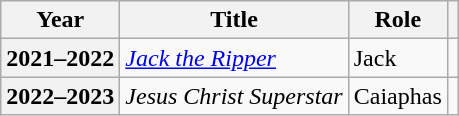<table class="wikitable plainrowheaders">
<tr>
<th scope="col">Year</th>
<th scope="col">Title</th>
<th scope="col">Role</th>
<th scope="col" class="unsortable"></th>
</tr>
<tr>
<th scope="row">2021–2022</th>
<td><em><a href='#'>Jack the Ripper</a></em></td>
<td>Jack</td>
<td></td>
</tr>
<tr>
<th scope="row">2022–2023</th>
<td><em>Jesus Christ Superstar</em></td>
<td>Caiaphas</td>
<td></td>
</tr>
</table>
